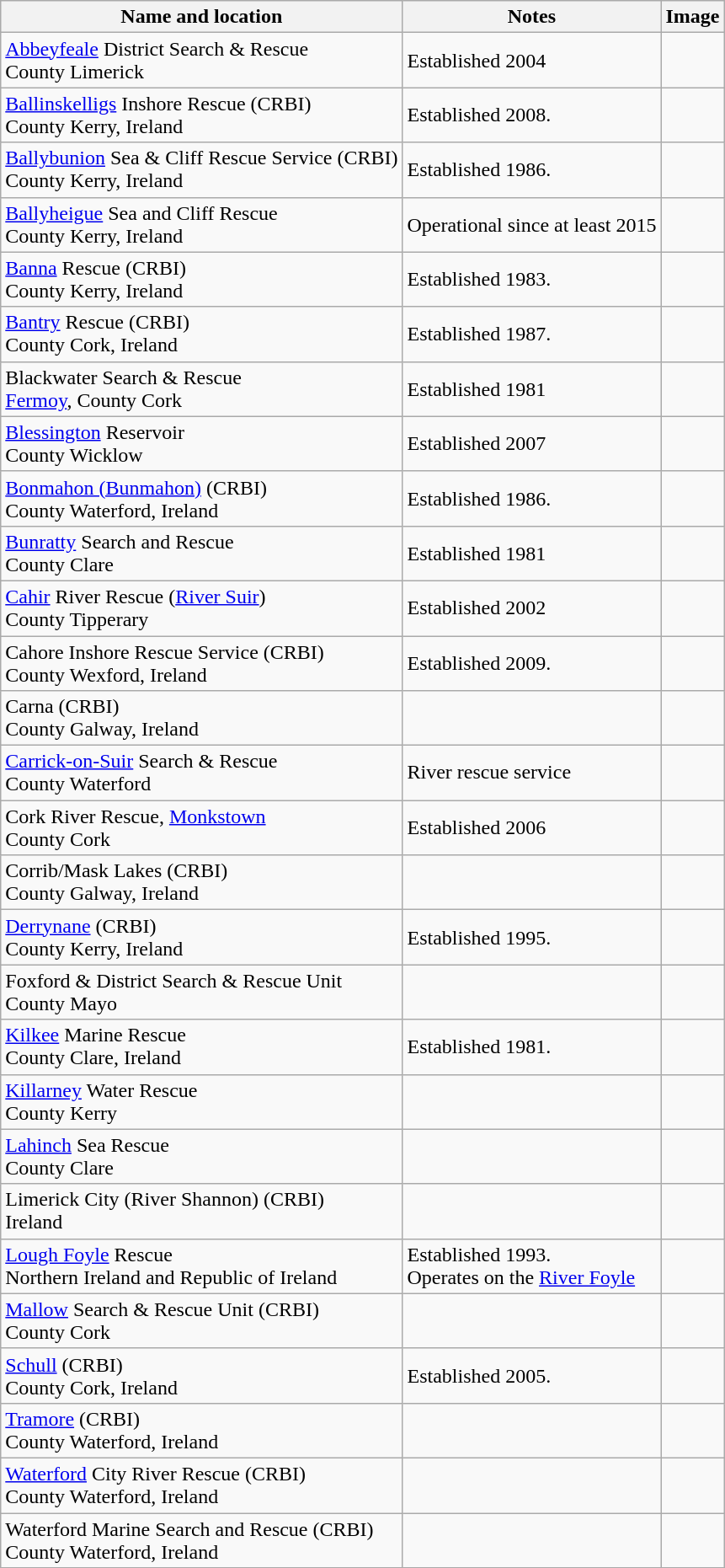<table class="wikitable">
<tr>
<th>Name and location</th>
<th>Notes</th>
<th>Image</th>
</tr>
<tr>
<td><a href='#'>Abbeyfeale</a> District Search & Rescue<br>County Limerick</td>
<td>Established 2004</td>
<td></td>
</tr>
<tr>
<td><a href='#'>Ballinskelligs</a> Inshore Rescue (CRBI)<br>County Kerry, Ireland</td>
<td>Established 2008.</td>
<td></td>
</tr>
<tr>
<td><a href='#'>Ballybunion</a> Sea & Cliff Rescue Service (CRBI)<br>County Kerry, Ireland</td>
<td>Established 1986.</td>
<td></td>
</tr>
<tr>
<td><a href='#'>Ballyheigue</a> Sea and Cliff Rescue <br>County Kerry, Ireland</td>
<td>Operational since at least 2015</td>
<td></td>
</tr>
<tr>
<td><a href='#'>Banna</a> Rescue (CRBI)<br>County Kerry, Ireland</td>
<td>Established 1983.</td>
<td></td>
</tr>
<tr>
<td><a href='#'>Bantry</a> Rescue (CRBI)<br>County Cork, Ireland</td>
<td>Established 1987.</td>
<td></td>
</tr>
<tr>
<td>Blackwater Search & Rescue<br><a href='#'>Fermoy</a>, County Cork</td>
<td>Established 1981</td>
<td></td>
</tr>
<tr>
<td><a href='#'>Blessington</a> Reservoir<br>County Wicklow</td>
<td>Established 2007</td>
<td></td>
</tr>
<tr>
<td><a href='#'>Bonmahon (Bunmahon)</a> (CRBI)<br>County Waterford, Ireland</td>
<td>Established 1986.</td>
<td></td>
</tr>
<tr>
<td><a href='#'>Bunratty</a> Search and Rescue<br>County Clare</td>
<td>Established 1981</td>
<td></td>
</tr>
<tr>
<td><a href='#'>Cahir</a> River Rescue (<a href='#'>River Suir</a>)<br>County Tipperary</td>
<td>Established 2002</td>
<td></td>
</tr>
<tr>
<td>Cahore Inshore Rescue Service (CRBI)<br>County Wexford, Ireland</td>
<td>Established 2009.</td>
<td></td>
</tr>
<tr>
<td>Carna (CRBI)<br>County Galway, Ireland</td>
<td></td>
<td></td>
</tr>
<tr>
<td><a href='#'>Carrick-on-Suir</a> Search & Rescue<br>County Waterford</td>
<td>River rescue service</td>
<td></td>
</tr>
<tr>
<td>Cork River Rescue, <a href='#'>Monkstown</a><br>County Cork</td>
<td>Established 2006</td>
<td></td>
</tr>
<tr>
<td>Corrib/Mask Lakes (CRBI)<br>County Galway, Ireland</td>
<td></td>
<td></td>
</tr>
<tr>
<td><a href='#'>Derrynane</a> (CRBI)<br>County Kerry, Ireland</td>
<td>Established 1995.</td>
<td></td>
</tr>
<tr>
<td>Foxford & District Search & Rescue Unit<br>County Mayo</td>
<td></td>
<td></td>
</tr>
<tr>
<td><a href='#'>Kilkee</a> Marine Rescue<br>County Clare, Ireland</td>
<td>Established 1981.</td>
<td></td>
</tr>
<tr>
<td><a href='#'>Killarney</a> Water Rescue<br>County Kerry</td>
<td></td>
<td></td>
</tr>
<tr>
<td><a href='#'>Lahinch</a> Sea Rescue<br>County Clare</td>
<td></td>
<td></td>
</tr>
<tr>
<td>Limerick City (River Shannon) (CRBI)<br>Ireland</td>
<td></td>
<td></td>
</tr>
<tr>
<td><a href='#'>Lough Foyle</a> Rescue<br>Northern Ireland and Republic of Ireland</td>
<td>Established 1993.<br>Operates on the <a href='#'>River Foyle</a></td>
<td></td>
</tr>
<tr>
<td><a href='#'>Mallow</a> Search & Rescue Unit (CRBI)<br>County Cork</td>
<td></td>
<td></td>
</tr>
<tr>
<td><a href='#'>Schull</a> (CRBI)<br>County Cork, Ireland</td>
<td>Established 2005.</td>
<td></td>
</tr>
<tr>
<td><a href='#'>Tramore</a> (CRBI)<br>County Waterford, Ireland</td>
<td></td>
<td></td>
</tr>
<tr>
<td><a href='#'>Waterford</a> City River Rescue (CRBI)<br>County Waterford, Ireland</td>
<td></td>
<td></td>
</tr>
<tr>
<td>Waterford Marine Search and Rescue (CRBI)<br>County Waterford, Ireland</td>
<td></td>
<td></td>
</tr>
<tr>
</tr>
</table>
